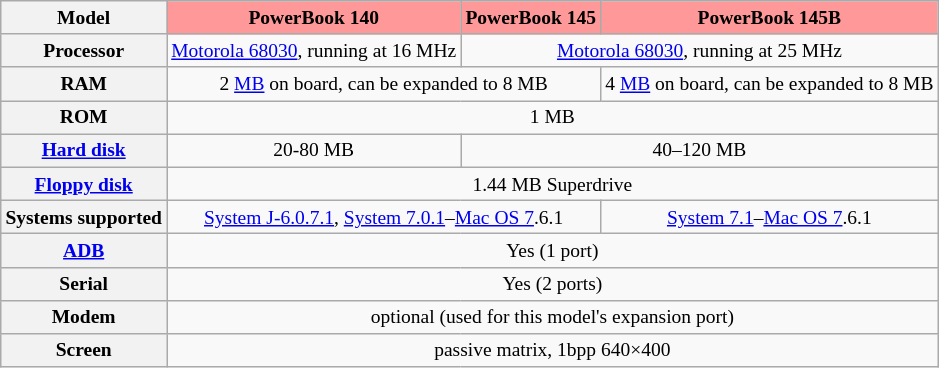<table class="wikitable mw-collapsible" style="font-size:small; text-align:center">
<tr>
<th>Model</th>
<th style="background:#FF9999">PowerBook 140</th>
<th style="background:#FF9999">PowerBook 145</th>
<th style="background:#FF9999">PowerBook 145B</th>
</tr>
<tr>
<th>Processor</th>
<td><a href='#'>Motorola 68030</a>, running at 16 MHz</td>
<td colspan="2"><a href='#'>Motorola 68030</a>, running at 25 MHz</td>
</tr>
<tr>
<th>RAM</th>
<td colspan="2">2 <a href='#'>MB</a> on board, can be expanded to 8 MB</td>
<td>4 <a href='#'>MB</a> on board, can be expanded to 8 MB</td>
</tr>
<tr>
<th>ROM</th>
<td colspan="3">1 MB</td>
</tr>
<tr>
<th><a href='#'>Hard disk</a></th>
<td>20-80 MB</td>
<td colspan="2">40–120 MB</td>
</tr>
<tr>
<th><a href='#'>Floppy disk</a></th>
<td colspan="3">1.44 MB Superdrive</td>
</tr>
<tr>
<th>Systems supported</th>
<td colspan="2"><a href='#'>System J-6.0.7.1</a>, <a href='#'>System 7.0.1</a>–<a href='#'>Mac OS 7</a>.6.1</td>
<td><a href='#'>System 7.1</a>–<a href='#'>Mac OS 7</a>.6.1</td>
</tr>
<tr>
<th><a href='#'>ADB</a></th>
<td colspan="3">Yes (1 port)</td>
</tr>
<tr>
<th>Serial</th>
<td colspan="3">Yes (2 ports)</td>
</tr>
<tr>
<th>Modem</th>
<td colspan="3">optional (used for this model's expansion port)</td>
</tr>
<tr>
<th>Screen</th>
<td colspan="3">passive matrix, 1bpp 640×400</td>
</tr>
</table>
